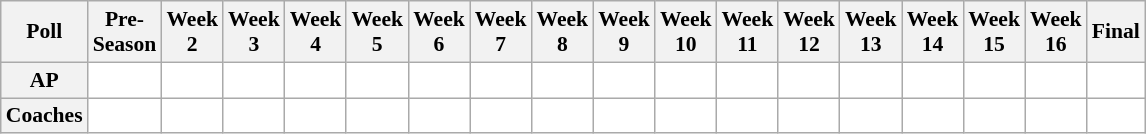<table class="wikitable" style="white-space:nowrap;font-size:90%">
<tr>
<th>Poll</th>
<th>Pre-<br>Season</th>
<th>Week<br>2</th>
<th>Week<br>3</th>
<th>Week<br>4</th>
<th>Week<br>5</th>
<th>Week<br>6</th>
<th>Week<br>7</th>
<th>Week<br>8</th>
<th>Week<br>9</th>
<th>Week<br>10</th>
<th>Week<br>11</th>
<th>Week<br>12</th>
<th>Week<br>13</th>
<th>Week<br>14</th>
<th>Week<br>15</th>
<th>Week<br>16</th>
<th>Final</th>
</tr>
<tr style="text-align:center;">
<th>AP</th>
<td style="background:#FFF;"></td>
<td style="background:#FFF;"></td>
<td style="background:#FFF;"></td>
<td style="background:#FFF;"></td>
<td style="background:#FFF;"></td>
<td style="background:#FFF;"></td>
<td style="background:#FFF;"></td>
<td style="background:#FFF;"></td>
<td style="background:#FFF;"></td>
<td style="background:#FFF;"></td>
<td style="background:#FFF;"></td>
<td style="background:#FFF;"></td>
<td style="background:#FFF;"></td>
<td style="background:#FFF;"></td>
<td style="background:#FFF;"></td>
<td style="background:#FFF;"></td>
<td style="background:#FFF;"></td>
</tr>
<tr style="text-align:center;">
<th>Coaches</th>
<td style="background:#FFF;"></td>
<td style="background:#FFF;"></td>
<td style="background:#FFF;"></td>
<td style="background:#FFF;"></td>
<td style="background:#FFF;"></td>
<td style="background:#FFF;"></td>
<td style="background:#FFF;"></td>
<td style="background:#FFF;"></td>
<td style="background:#FFF;"></td>
<td style="background:#FFF;"></td>
<td style="background:#FFF;"></td>
<td style="background:#FFF;"></td>
<td style="background:#FFF;"></td>
<td style="background:#FFF;"></td>
<td style="background:#FFF;"></td>
<td style="background:#FFF;"></td>
<td style="background:#FFF;"></td>
</tr>
</table>
